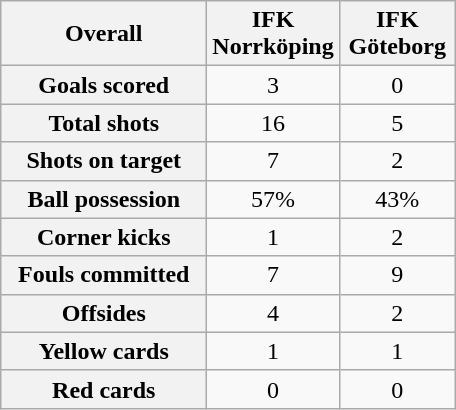<table class="wikitable plainrowheaders" style="text-align:center">
<tr>
<th width=130>Overall</th>
<th width=70>IFK Norrköping</th>
<th width=70>IFK Göteborg</th>
</tr>
<tr>
<th scope=row>Goals scored</th>
<td>3</td>
<td>0</td>
</tr>
<tr>
<th scope=row>Total shots</th>
<td>16</td>
<td>5</td>
</tr>
<tr>
<th scope=row>Shots on target</th>
<td>7</td>
<td>2</td>
</tr>
<tr>
<th scope=row>Ball possession</th>
<td>57%</td>
<td>43%</td>
</tr>
<tr>
<th scope=row>Corner kicks</th>
<td>1</td>
<td>2</td>
</tr>
<tr>
<th scope=row>Fouls committed</th>
<td>7</td>
<td>9</td>
</tr>
<tr>
<th scope=row>Offsides</th>
<td>4</td>
<td>2</td>
</tr>
<tr>
<th scope=row>Yellow cards</th>
<td>1</td>
<td>1</td>
</tr>
<tr>
<th scope=row>Red cards</th>
<td>0</td>
<td>0</td>
</tr>
</table>
